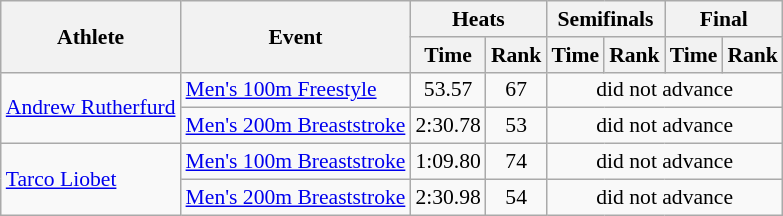<table class=wikitable style="font-size:90%">
<tr>
<th rowspan="2">Athlete</th>
<th rowspan="2">Event</th>
<th colspan="2">Heats</th>
<th colspan="2">Semifinals</th>
<th colspan="2">Final</th>
</tr>
<tr>
<th>Time</th>
<th>Rank</th>
<th>Time</th>
<th>Rank</th>
<th>Time</th>
<th>Rank</th>
</tr>
<tr>
<td rowspan="2"><a href='#'>Andrew Rutherfurd</a></td>
<td><a href='#'>Men's 100m Freestyle</a></td>
<td align=center>53.57</td>
<td align=center>67</td>
<td align=center colspan=4>did not advance</td>
</tr>
<tr>
<td><a href='#'>Men's 200m Breaststroke</a></td>
<td align=center>2:30.78</td>
<td align=center>53</td>
<td align=center colspan=4>did not advance</td>
</tr>
<tr>
<td rowspan="2"><a href='#'>Tarco Liobet</a></td>
<td><a href='#'>Men's 100m Breaststroke</a></td>
<td align=center>1:09.80</td>
<td align=center>74</td>
<td align=center colspan=4>did not advance</td>
</tr>
<tr>
<td><a href='#'>Men's 200m Breaststroke</a></td>
<td align=center>2:30.98</td>
<td align=center>54</td>
<td align=center colspan=4>did not advance</td>
</tr>
</table>
